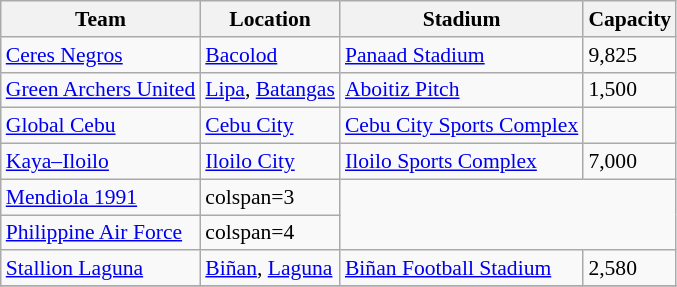<table class="wikitable sortable" style="text-align:left; font-size: 90%;">
<tr>
<th>Team</th>
<th>Location</th>
<th>Stadium</th>
<th>Capacity</th>
</tr>
<tr>
<td><a href='#'>Ceres Negros</a></td>
<td><a href='#'>Bacolod</a></td>
<td><a href='#'>Panaad Stadium</a> </td>
<td>9,825</td>
</tr>
<tr>
<td><a href='#'>Green Archers United</a></td>
<td><a href='#'>Lipa</a>, <a href='#'>Batangas</a></td>
<td><a href='#'>Aboitiz Pitch</a></td>
<td>1,500</td>
</tr>
<tr>
<td><a href='#'>Global Cebu</a></td>
<td><a href='#'>Cebu City</a></td>
<td><a href='#'>Cebu City Sports Complex</a></td>
<td></td>
</tr>
<tr>
<td><a href='#'>Kaya–Iloilo</a></td>
<td><a href='#'>Iloilo City</a></td>
<td><a href='#'>Iloilo Sports Complex</a></td>
<td>7,000</td>
</tr>
<tr>
<td><a href='#'>Mendiola 1991</a></td>
<td>colspan=3</td>
</tr>
<tr>
<td><a href='#'>Philippine Air Force</a></td>
<td>colspan=4</td>
</tr>
<tr>
<td><a href='#'>Stallion Laguna</a></td>
<td><a href='#'>Biñan</a>, <a href='#'>Laguna</a></td>
<td><a href='#'>Biñan Football Stadium</a></td>
<td>2,580</td>
</tr>
<tr>
</tr>
</table>
